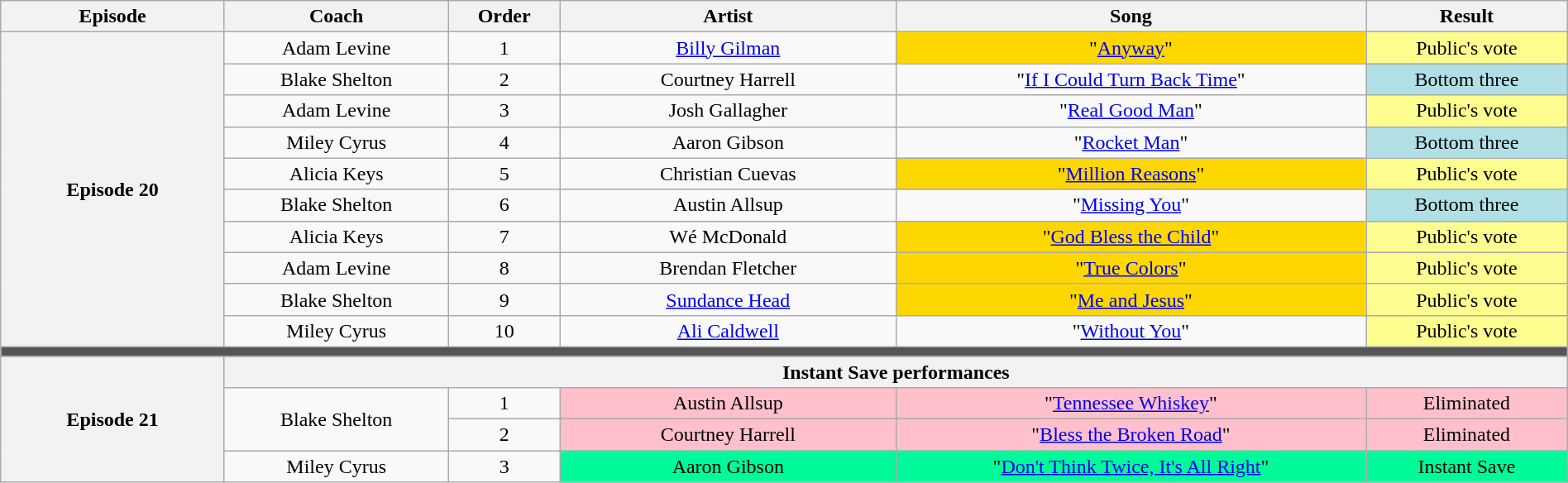<table class="wikitable" style="text-align:center; width:100%;">
<tr>
<th style="width:10%;">Episode</th>
<th style="width:10%;">Coach</th>
<th style="width:05%;">Order</th>
<th style="width:15%;">Artist</th>
<th style="width:21%;">Song</th>
<th style="width:9%;">Result</th>
</tr>
<tr>
<th rowspan="10" scope="row">Episode 20<br><small></small></th>
<td>Adam Levine</td>
<td>1</td>
<td><a href='#'>Billy Gilman</a></td>
<td style="background:gold;">"<a href='#'>Anyway</a>"</td>
<td style="background:#fdfc8f;">Public's vote</td>
</tr>
<tr>
<td>Blake Shelton</td>
<td>2</td>
<td>Courtney Harrell</td>
<td>"<a href='#'>If I Could Turn Back Time</a>"</td>
<td style="background:#B0E0E6;">Bottom three</td>
</tr>
<tr>
<td>Adam Levine</td>
<td>3</td>
<td>Josh Gallagher</td>
<td>"<a href='#'>Real Good Man</a>"</td>
<td style="background:#fdfc8f;">Public's vote</td>
</tr>
<tr>
<td>Miley Cyrus</td>
<td>4</td>
<td>Aaron Gibson</td>
<td>"<a href='#'>Rocket Man</a>"</td>
<td style="background:#B0E0E6;">Bottom three</td>
</tr>
<tr>
<td>Alicia Keys</td>
<td>5</td>
<td>Christian Cuevas</td>
<td style="background:gold;">"<a href='#'>Million Reasons</a>"</td>
<td style="background:#fdfc8f;">Public's vote</td>
</tr>
<tr>
<td>Blake Shelton</td>
<td>6</td>
<td>Austin Allsup</td>
<td>"<a href='#'>Missing You</a>"</td>
<td style="background:#B0E0E6;">Bottom three</td>
</tr>
<tr>
<td>Alicia Keys</td>
<td>7</td>
<td>Wé McDonald</td>
<td style="background:gold;">"<a href='#'>God Bless the Child</a>"</td>
<td style="background:#fdfc8f;">Public's vote</td>
</tr>
<tr>
<td>Adam Levine</td>
<td>8</td>
<td>Brendan Fletcher</td>
<td style="background:gold;">"<a href='#'>True Colors</a>"</td>
<td style="background:#fdfc8f;">Public's vote</td>
</tr>
<tr>
<td>Blake Shelton</td>
<td>9</td>
<td><a href='#'>Sundance Head</a></td>
<td style="background:gold;">"<a href='#'>Me and Jesus</a>"</td>
<td style="background:#fdfc8f;">Public's vote</td>
</tr>
<tr>
<td>Miley Cyrus</td>
<td>10</td>
<td><a href='#'>Ali Caldwell</a></td>
<td>"<a href='#'>Without You</a>"</td>
<td style="background:#fdfc8f;">Public's vote</td>
</tr>
<tr>
<td colspan="6" style="background:#555;"></td>
</tr>
<tr>
<th rowspan="5" scope="row">Episode 21<br><small></small></th>
</tr>
<tr>
<th colspan="5">Instant Save performances</th>
</tr>
<tr>
<td rowspan=2>Blake Shelton</td>
<td>1</td>
<td style="background:Pink;">Austin Allsup</td>
<td style="background:Pink;">"<a href='#'>Tennessee Whiskey</a>"</td>
<td style="background:Pink;">Eliminated</td>
</tr>
<tr>
<td>2</td>
<td style="background:Pink;">Courtney Harrell</td>
<td style="background:Pink;">"<a href='#'>Bless the Broken Road</a>"</td>
<td style="background:Pink;">Eliminated</td>
</tr>
<tr>
<td>Miley Cyrus</td>
<td>3</td>
<td style="background:#00FA9A;">Aaron Gibson</td>
<td style="background:#00FA9A;">"<a href='#'>Don't Think Twice, It's All Right</a>"</td>
<td style="background:#00FA9A;">Instant Save</td>
</tr>
</table>
